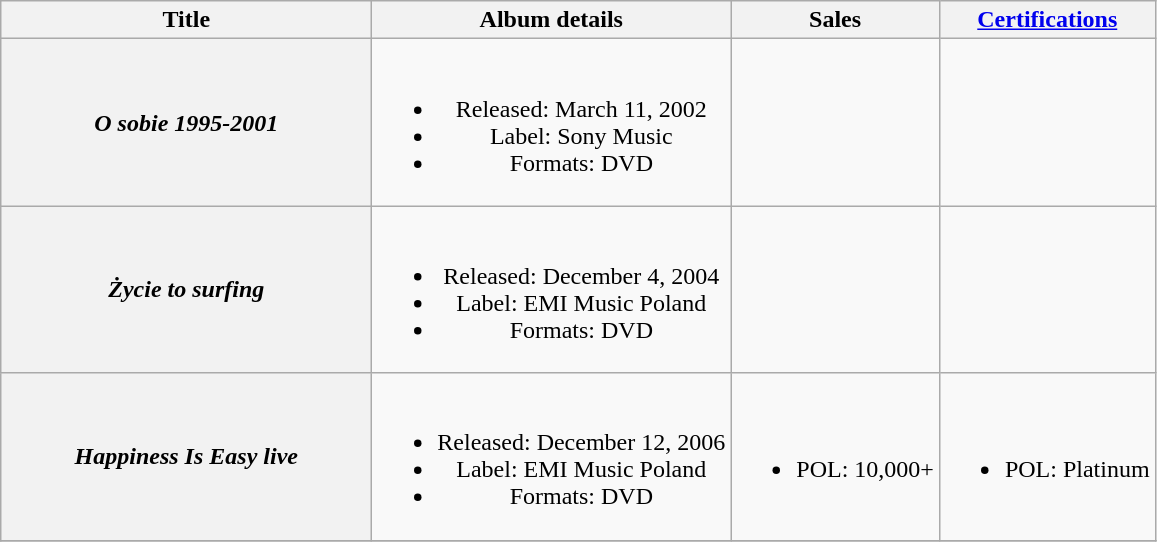<table class="wikitable plainrowheaders" style="text-align:center;">
<tr>
<th scope="col" style="width:15em;">Title</th>
<th scope="col">Album details</th>
<th scope="col">Sales</th>
<th scope="col"><a href='#'>Certifications</a></th>
</tr>
<tr>
<th scope="row"><em>O sobie 1995-2001</em></th>
<td><br><ul><li>Released: March 11, 2002</li><li>Label: Sony Music</li><li>Formats: DVD</li></ul></td>
<td></td>
<td></td>
</tr>
<tr>
<th scope="row"><em>Życie to surfing</em></th>
<td><br><ul><li>Released: December 4, 2004</li><li>Label: EMI Music Poland</li><li>Formats: DVD</li></ul></td>
<td></td>
<td></td>
</tr>
<tr>
<th scope="row"><em>Happiness Is Easy live</em></th>
<td><br><ul><li>Released: December 12, 2006</li><li>Label: EMI Music Poland</li><li>Formats: DVD</li></ul></td>
<td><br><ul><li>POL: 10,000+</li></ul></td>
<td><br><ul><li>POL: Platinum</li></ul></td>
</tr>
<tr>
</tr>
</table>
